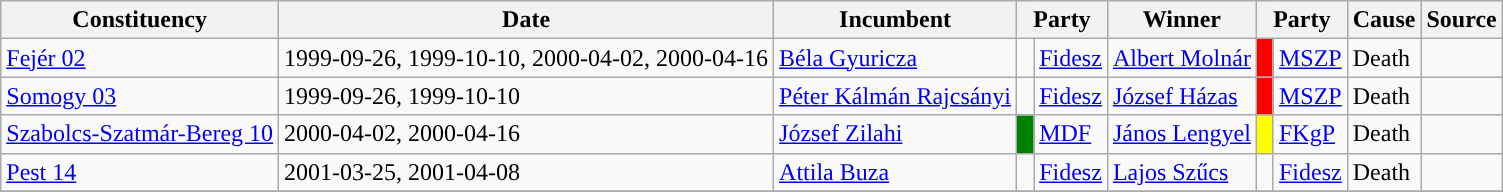<table class="wikitable">
<tr>
<th>Constituency</th>
<th>Date</th>
<th>Incumbent</th>
<th colspan=2>Party</th>
<th>Winner</th>
<th colspan=2>Party</th>
<th>Cause</th>
<th>Source</th>
</tr>
<tr>
<td><a href='#'>Fejér 02</a></td>
<td>1999-09-26, 1999-10-10, 2000-04-02, 2000-04-16</td>
<td><a href='#'>Béla Gyuricza</a></td>
<td style="background-color:"> </td>
<td><a href='#'>Fidesz</a></td>
<td><a href='#'>Albert Molnár</a></td>
<td style="background-color:red"> </td>
<td><a href='#'>MSZP</a></td>
<td>Death</td>
<td></td>
</tr>
<tr>
<td><a href='#'>Somogy 03</a></td>
<td>1999-09-26, 1999-10-10</td>
<td><a href='#'>Péter Kálmán Rajcsányi</a></td>
<td style="background-color:"> </td>
<td><a href='#'>Fidesz</a></td>
<td><a href='#'>József Házas</a></td>
<td style="background-color:red"> </td>
<td><a href='#'>MSZP</a></td>
<td>Death</td>
<td></td>
</tr>
<tr>
<td><a href='#'>Szabolcs-Szatmár-Bereg 10</a></td>
<td>2000-04-02, 2000-04-16</td>
<td><a href='#'>József Zilahi</a></td>
<td style="background-color:green"> </td>
<td><a href='#'>MDF</a></td>
<td><a href='#'>János Lengyel</a></td>
<td style="background-color:yellow"> </td>
<td><a href='#'>FKgP</a></td>
<td>Death</td>
<td></td>
</tr>
<tr>
<td><a href='#'>Pest 14</a></td>
<td>2001-03-25, 2001-04-08</td>
<td><a href='#'>Attila Buza</a></td>
<td style="background-color:"> </td>
<td><a href='#'>Fidesz</a></td>
<td><a href='#'>Lajos Szűcs</a></td>
<td style="background-color:"> </td>
<td><a href='#'>Fidesz</a></td>
<td>Death</td>
<td></td>
</tr>
<tr>
</tr>
</table>
